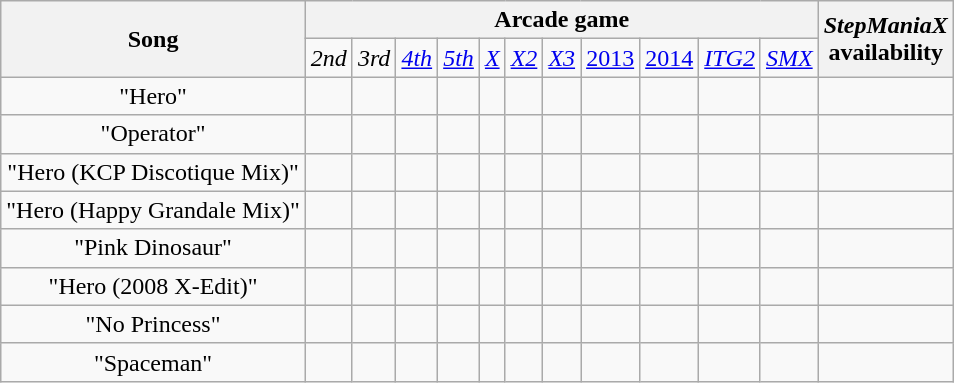<table class="wikitable" style="text-align:center">
<tr>
<th rowspan="2">Song</th>
<th colspan="11">Arcade game</th>
<th rowspan="2"><em>StepManiaX</em><br>availability</th>
</tr>
<tr>
<td><em>2nd</em></td>
<td><em>3rd</em></td>
<td><em><a href='#'>4th</a></em></td>
<td><em><a href='#'>5th</a></em></td>
<td><em><a href='#'>X</a></em></td>
<td><em><a href='#'>X2</a></em></td>
<td><em><a href='#'>X3</a></em></td>
<td><a href='#'>2013</a></td>
<td><a href='#'>2014</a></td>
<td><em><a href='#'>ITG2</a></em></td>
<td><em><a href='#'>SMX</a></em></td>
</tr>
<tr>
<td>"Hero"</td>
<td></td>
<td></td>
<td></td>
<td></td>
<td></td>
<td></td>
<td></td>
<td></td>
<td></td>
<td></td>
<td></td>
<td></td>
</tr>
<tr>
<td>"Operator"</td>
<td></td>
<td></td>
<td></td>
<td></td>
<td></td>
<td></td>
<td></td>
<td></td>
<td></td>
<td></td>
<td></td>
<td></td>
</tr>
<tr>
<td>"Hero (KCP Discotique Mix)"</td>
<td></td>
<td></td>
<td></td>
<td></td>
<td></td>
<td></td>
<td></td>
<td></td>
<td></td>
<td></td>
<td></td>
<td></td>
</tr>
<tr>
<td>"Hero (Happy Grandale Mix)"</td>
<td></td>
<td></td>
<td></td>
<td></td>
<td></td>
<td></td>
<td></td>
<td></td>
<td></td>
<td></td>
<td></td>
<td></td>
</tr>
<tr>
<td>"Pink Dinosaur"</td>
<td></td>
<td></td>
<td></td>
<td></td>
<td></td>
<td></td>
<td></td>
<td></td>
<td></td>
<td></td>
<td></td>
<td></td>
</tr>
<tr>
<td>"Hero (2008 X-Edit)"</td>
<td></td>
<td></td>
<td></td>
<td></td>
<td></td>
<td></td>
<td></td>
<td></td>
<td></td>
<td></td>
<td></td>
<td></td>
</tr>
<tr>
<td>"No Princess"</td>
<td></td>
<td></td>
<td></td>
<td></td>
<td></td>
<td></td>
<td></td>
<td></td>
<td></td>
<td></td>
<td></td>
<td></td>
</tr>
<tr>
<td>"Spaceman"</td>
<td></td>
<td></td>
<td></td>
<td></td>
<td></td>
<td></td>
<td></td>
<td></td>
<td></td>
<td></td>
<td></td>
<td></td>
</tr>
</table>
